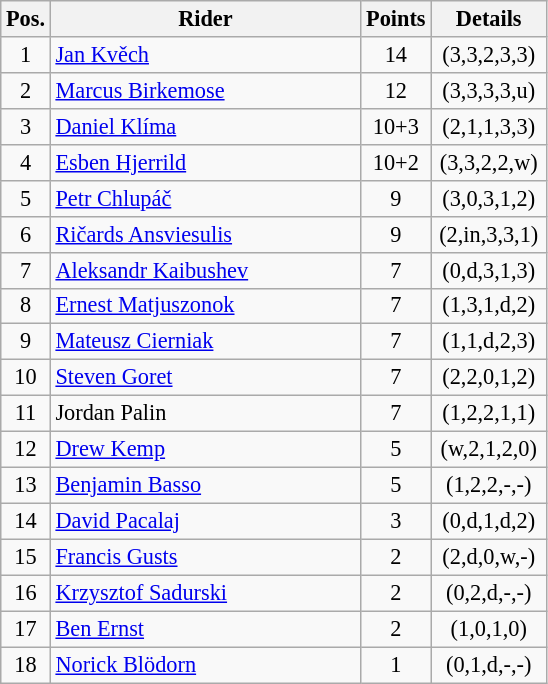<table class=wikitable style="font-size:93%;">
<tr>
<th width=25px>Pos.</th>
<th width=200px>Rider</th>
<th width=40px>Points</th>
<th width=70px>Details</th>
</tr>
<tr align=center>
<td>1</td>
<td align=left> <a href='#'>Jan Kvěch</a></td>
<td>14</td>
<td>(3,3,2,3,3)</td>
</tr>
<tr align=center>
<td>2</td>
<td align=left> <a href='#'>Marcus Birkemose</a></td>
<td>12</td>
<td>(3,3,3,3,u)</td>
</tr>
<tr align=center>
<td>3</td>
<td align=left> <a href='#'>Daniel Klíma</a></td>
<td>10+3</td>
<td>(2,1,1,3,3)</td>
</tr>
<tr align=center>
<td>4</td>
<td align=left> <a href='#'>Esben Hjerrild</a></td>
<td>10+2</td>
<td>(3,3,2,2,w)</td>
</tr>
<tr align=center>
<td>5</td>
<td align=left> <a href='#'>Petr Chlupáč</a></td>
<td>9</td>
<td>(3,0,3,1,2)</td>
</tr>
<tr align=center>
<td>6</td>
<td align=left> <a href='#'>Ričards Ansviesulis</a></td>
<td>9</td>
<td>(2,in,3,3,1)</td>
</tr>
<tr align=center>
<td>7</td>
<td align=left> <a href='#'>Aleksandr Kaibushev</a></td>
<td>7</td>
<td>(0,d,3,1,3)</td>
</tr>
<tr align=center>
<td>8</td>
<td align=left> <a href='#'>Ernest Matjuszonok</a></td>
<td>7</td>
<td>(1,3,1,d,2)</td>
</tr>
<tr align=center>
<td>9</td>
<td align=left> <a href='#'>Mateusz Cierniak</a></td>
<td>7</td>
<td>(1,1,d,2,3)</td>
</tr>
<tr align=center>
<td>10</td>
<td align=left> <a href='#'>Steven Goret</a></td>
<td>7</td>
<td>(2,2,0,1,2)</td>
</tr>
<tr align=center>
<td>11</td>
<td align=left> Jordan Palin</td>
<td>7</td>
<td>(1,2,2,1,1)</td>
</tr>
<tr align=center>
<td>12</td>
<td align=left> <a href='#'>Drew Kemp</a></td>
<td>5</td>
<td>(w,2,1,2,0)</td>
</tr>
<tr align=center>
<td>13</td>
<td align=left> <a href='#'>Benjamin Basso</a></td>
<td>5</td>
<td>(1,2,2,-,-)</td>
</tr>
<tr align=center>
<td>14</td>
<td align=left> <a href='#'>David Pacalaj </a></td>
<td>3</td>
<td>(0,d,1,d,2)</td>
</tr>
<tr align=center>
<td>15</td>
<td align=left> <a href='#'>Francis Gusts</a></td>
<td>2</td>
<td>(2,d,0,w,-)</td>
</tr>
<tr align=center>
<td>16</td>
<td align=left> <a href='#'>Krzysztof Sadurski</a></td>
<td>2</td>
<td>(0,2,d,-,-)</td>
</tr>
<tr align=center>
<td>17</td>
<td align=left> <a href='#'>Ben Ernst</a></td>
<td>2</td>
<td>(1,0,1,0)</td>
</tr>
<tr align=center>
<td>18</td>
<td align=left> <a href='#'>Norick Blödorn</a></td>
<td>1</td>
<td>(0,1,d,-,-)</td>
</tr>
</table>
